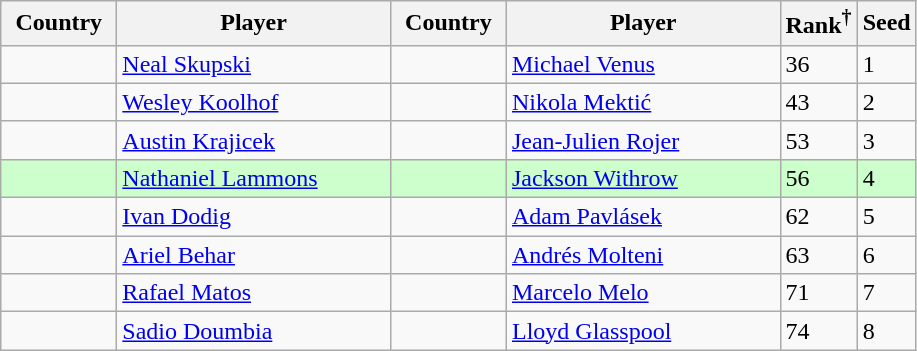<table class="sortable wikitable nowrap">
<tr>
<th width="70">Country</th>
<th width="175">Player</th>
<th width="70">Country</th>
<th width="175">Player</th>
<th>Rank<sup>†</sup></th>
<th>Seed</th>
</tr>
<tr>
<td></td>
<td><a href='#'>Neal Skupski</a></td>
<td></td>
<td><a href='#'>Michael Venus</a></td>
<td>36</td>
<td>1</td>
</tr>
<tr>
<td></td>
<td><a href='#'>Wesley Koolhof</a></td>
<td></td>
<td><a href='#'>Nikola Mektić</a></td>
<td>43</td>
<td>2</td>
</tr>
<tr>
<td></td>
<td><a href='#'>Austin Krajicek</a></td>
<td></td>
<td><a href='#'>Jean-Julien Rojer</a></td>
<td>53</td>
<td>3</td>
</tr>
<tr bgcolor=#cfc>
<td></td>
<td><a href='#'>Nathaniel Lammons</a></td>
<td></td>
<td><a href='#'>Jackson Withrow</a></td>
<td>56</td>
<td>4</td>
</tr>
<tr>
<td></td>
<td><a href='#'>Ivan Dodig</a></td>
<td></td>
<td><a href='#'>Adam Pavlásek</a></td>
<td>62</td>
<td>5</td>
</tr>
<tr>
<td></td>
<td><a href='#'>Ariel Behar</a></td>
<td></td>
<td><a href='#'>Andrés Molteni</a></td>
<td>63</td>
<td>6</td>
</tr>
<tr>
<td></td>
<td><a href='#'>Rafael Matos</a></td>
<td></td>
<td><a href='#'>Marcelo Melo</a></td>
<td>71</td>
<td>7</td>
</tr>
<tr>
<td></td>
<td><a href='#'>Sadio Doumbia</a></td>
<td></td>
<td><a href='#'>Lloyd Glasspool</a></td>
<td>74</td>
<td>8</td>
</tr>
</table>
